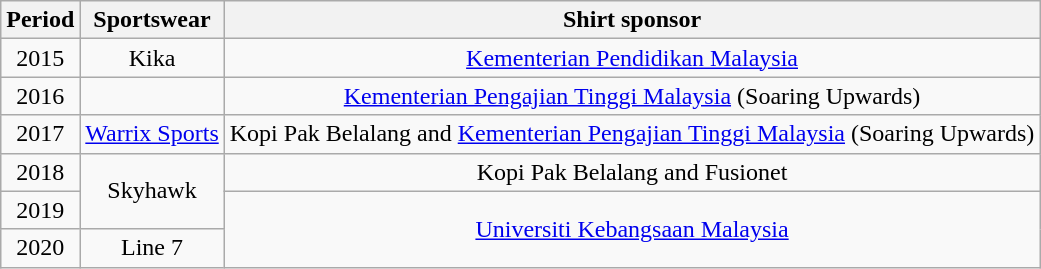<table class="wikitable" style="text-align:center;margin-left:1em;float:center">
<tr>
<th>Period</th>
<th>Sportswear</th>
<th>Shirt sponsor</th>
</tr>
<tr>
<td>2015</td>
<td>Kika</td>
<td><a href='#'>Kementerian Pendidikan Malaysia</a></td>
</tr>
<tr>
<td>2016</td>
<td></td>
<td><a href='#'>Kementerian Pengajian Tinggi Malaysia</a> (Soaring Upwards)</td>
</tr>
<tr>
<td>2017</td>
<td><a href='#'>Warrix Sports</a></td>
<td>Kopi Pak Belalang and <a href='#'>Kementerian Pengajian Tinggi Malaysia</a> (Soaring Upwards)</td>
</tr>
<tr>
<td>2018</td>
<td rowspan=2>Skyhawk</td>
<td>Kopi Pak Belalang and Fusionet</td>
</tr>
<tr>
<td>2019</td>
<td rowspan=2><a href='#'>Universiti Kebangsaan Malaysia</a></td>
</tr>
<tr>
<td>2020</td>
<td>Line 7</td>
</tr>
</table>
